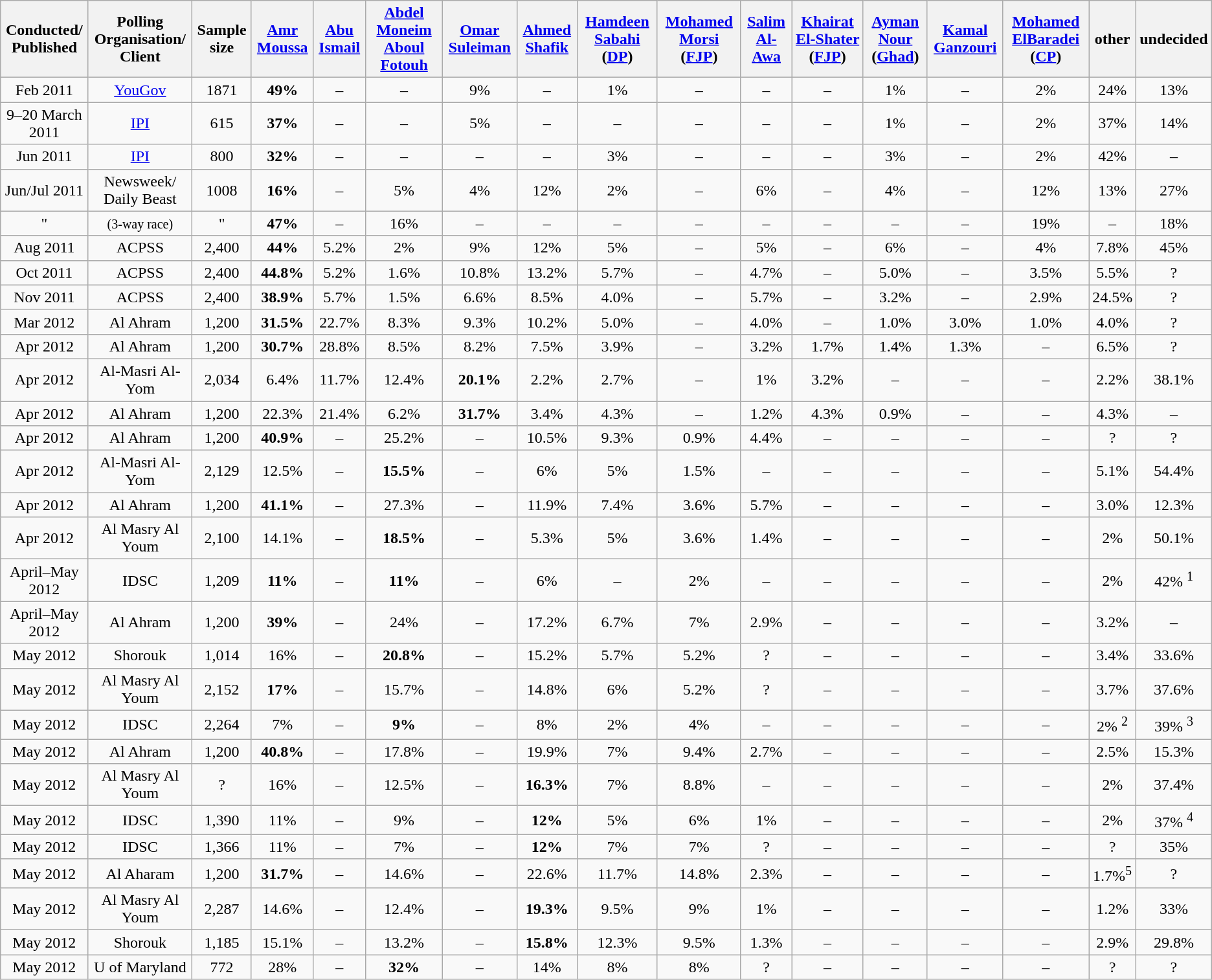<table class="wikitable" style="text-align:center">
<tr>
<th>Conducted/<br> Published</th>
<th>Polling Organisation/<br>Client</th>
<th>Sample size</th>
<th><a href='#'>Amr Moussa</a></th>
<th><a href='#'>Abu Ismail</a></th>
<th><a href='#'>Abdel Moneim Aboul Fotouh</a></th>
<th><a href='#'>Omar Suleiman</a></th>
<th><a href='#'>Ahmed Shafik</a></th>
<th><a href='#'>Hamdeen Sabahi</a> (<a href='#'>DP</a>)</th>
<th><a href='#'>Mohamed Morsi</a> (<a href='#'>FJP</a>)</th>
<th><a href='#'>Salim Al-Awa</a></th>
<th><a href='#'>Khairat El-Shater</a> (<a href='#'>FJP</a>)</th>
<th><a href='#'>Ayman Nour</a> (<a href='#'>Ghad</a>)</th>
<th><a href='#'>Kamal Ganzouri</a></th>
<th><a href='#'>Mohamed ElBaradei</a> (<a href='#'>CP</a>)</th>
<th>other</th>
<th>undecided</th>
</tr>
<tr>
<td>Feb 2011</td>
<td><a href='#'>YouGov</a></td>
<td>1871</td>
<td><strong>49%</strong></td>
<td>–</td>
<td>–</td>
<td>9%</td>
<td>–</td>
<td>1%</td>
<td>–</td>
<td>–</td>
<td>–</td>
<td>1%</td>
<td>–</td>
<td>2%</td>
<td>24%</td>
<td>13%</td>
</tr>
<tr>
<td>9–20 March 2011</td>
<td><a href='#'>IPI</a></td>
<td>615</td>
<td><strong>37%</strong></td>
<td>–</td>
<td>–</td>
<td>5%</td>
<td>–</td>
<td>–</td>
<td>–</td>
<td>–</td>
<td>–</td>
<td>1%</td>
<td>–</td>
<td>2%</td>
<td>37%</td>
<td>14%</td>
</tr>
<tr>
<td>Jun 2011</td>
<td><a href='#'>IPI</a></td>
<td>800</td>
<td><strong>32%</strong></td>
<td>–</td>
<td>–</td>
<td>–</td>
<td>–</td>
<td>3%</td>
<td>–</td>
<td>–</td>
<td>–</td>
<td>3%</td>
<td>–</td>
<td>2%</td>
<td>42%</td>
<td>–</td>
</tr>
<tr>
<td>Jun/Jul 2011</td>
<td>Newsweek/<br>Daily Beast</td>
<td>1008</td>
<td><strong>16%</strong></td>
<td>–</td>
<td>5%</td>
<td>4%</td>
<td>12%</td>
<td>2%</td>
<td>–</td>
<td>6%</td>
<td>–</td>
<td>4%</td>
<td>–</td>
<td>12%</td>
<td>13%</td>
<td>27%</td>
</tr>
<tr>
<td>"</td>
<td><small>(3-way race)</small></td>
<td>"</td>
<td><strong>47%</strong></td>
<td>–</td>
<td>16%</td>
<td>–</td>
<td>–</td>
<td>–</td>
<td>–</td>
<td>–</td>
<td>–</td>
<td>–</td>
<td>–</td>
<td>19%</td>
<td>–</td>
<td>18%</td>
</tr>
<tr>
<td>Aug 2011</td>
<td>ACPSS</td>
<td>2,400</td>
<td><strong>44%</strong></td>
<td>5.2%</td>
<td>2%</td>
<td>9%</td>
<td>12%</td>
<td>5%</td>
<td>–</td>
<td>5%</td>
<td>–</td>
<td>6%</td>
<td>–</td>
<td>4%</td>
<td>7.8%</td>
<td>45%</td>
</tr>
<tr>
<td>Oct 2011</td>
<td>ACPSS</td>
<td>2,400</td>
<td><strong>44.8%</strong></td>
<td>5.2%</td>
<td>1.6%</td>
<td>10.8%</td>
<td>13.2%</td>
<td>5.7%</td>
<td>–</td>
<td>4.7%</td>
<td>–</td>
<td>5.0%</td>
<td>–</td>
<td>3.5%</td>
<td>5.5%</td>
<td>?</td>
</tr>
<tr>
<td>Nov 2011</td>
<td>ACPSS</td>
<td>2,400</td>
<td><strong>38.9%</strong></td>
<td>5.7%</td>
<td>1.5%</td>
<td>6.6%</td>
<td>8.5%</td>
<td>4.0%</td>
<td>–</td>
<td>5.7%</td>
<td>–</td>
<td>3.2%</td>
<td>–</td>
<td>2.9%</td>
<td>24.5%</td>
<td>?</td>
</tr>
<tr>
<td>Mar 2012</td>
<td>Al Ahram</td>
<td>1,200</td>
<td><strong>31.5%</strong></td>
<td>22.7%</td>
<td>8.3%</td>
<td>9.3%</td>
<td>10.2%</td>
<td>5.0%</td>
<td>–</td>
<td>4.0%</td>
<td>–</td>
<td>1.0%</td>
<td>3.0%</td>
<td>1.0%</td>
<td>4.0%</td>
<td>?</td>
</tr>
<tr>
<td>Apr 2012</td>
<td>Al Ahram</td>
<td>1,200</td>
<td><strong>30.7%</strong></td>
<td>28.8%</td>
<td>8.5%</td>
<td>8.2%</td>
<td>7.5%</td>
<td>3.9%</td>
<td>–</td>
<td>3.2%</td>
<td>1.7%</td>
<td>1.4%</td>
<td>1.3%</td>
<td>–</td>
<td>6.5%</td>
<td>?</td>
</tr>
<tr>
<td>Apr 2012</td>
<td>Al-Masri Al-Yom</td>
<td>2,034</td>
<td>6.4%</td>
<td>11.7%</td>
<td>12.4%</td>
<td><strong>20.1%</strong></td>
<td>2.2%</td>
<td>2.7%</td>
<td>–</td>
<td>1%</td>
<td>3.2%</td>
<td>–</td>
<td>–</td>
<td>–</td>
<td>2.2%</td>
<td>38.1%</td>
</tr>
<tr>
<td>Apr 2012</td>
<td>Al Ahram</td>
<td>1,200</td>
<td>22.3%</td>
<td>21.4%</td>
<td>6.2%</td>
<td><strong>31.7%</strong></td>
<td>3.4%</td>
<td>4.3%</td>
<td>–</td>
<td>1.2%</td>
<td>4.3%</td>
<td>0.9%</td>
<td>–</td>
<td>–</td>
<td>4.3%</td>
<td>–</td>
</tr>
<tr>
<td>Apr 2012</td>
<td>Al Ahram</td>
<td>1,200</td>
<td><strong>40.9%</strong></td>
<td>–</td>
<td>25.2%</td>
<td>–</td>
<td>10.5%</td>
<td>9.3%</td>
<td>0.9%</td>
<td>4.4%</td>
<td>–</td>
<td>–</td>
<td>–</td>
<td>–</td>
<td>?</td>
<td>?</td>
</tr>
<tr>
<td>Apr 2012</td>
<td>Al-Masri Al-Yom</td>
<td>2,129</td>
<td>12.5%</td>
<td>–</td>
<td><strong>15.5%</strong></td>
<td>–</td>
<td>6%</td>
<td>5%</td>
<td>1.5%</td>
<td>–</td>
<td>–</td>
<td>–</td>
<td>–</td>
<td>–</td>
<td>5.1%</td>
<td>54.4%</td>
</tr>
<tr>
<td>Apr 2012</td>
<td>Al Ahram</td>
<td>1,200</td>
<td><strong>41.1%</strong></td>
<td>–</td>
<td>27.3%</td>
<td>–</td>
<td>11.9%</td>
<td>7.4%</td>
<td>3.6%</td>
<td>5.7%</td>
<td>–</td>
<td>–</td>
<td>–</td>
<td>–</td>
<td>3.0%</td>
<td>12.3%</td>
</tr>
<tr>
<td>Apr 2012</td>
<td>Al Masry Al Youm</td>
<td>2,100</td>
<td>14.1%</td>
<td>–</td>
<td><strong>18.5%</strong></td>
<td>–</td>
<td>5.3%</td>
<td>5%</td>
<td>3.6%</td>
<td>1.4%</td>
<td>–</td>
<td>–</td>
<td>–</td>
<td>–</td>
<td>2%</td>
<td>50.1%</td>
</tr>
<tr>
<td>April–May 2012</td>
<td>IDSC</td>
<td>1,209</td>
<td><strong>11%</strong></td>
<td>–</td>
<td><strong>11%</strong></td>
<td>–</td>
<td>6%</td>
<td>–</td>
<td>2%</td>
<td>–</td>
<td>–</td>
<td>–</td>
<td>–</td>
<td>–</td>
<td>2%</td>
<td>42% <sup>1</sup></td>
</tr>
<tr>
<td>April–May 2012</td>
<td>Al Ahram</td>
<td>1,200</td>
<td><strong>39%</strong></td>
<td>–</td>
<td>24%</td>
<td>–</td>
<td>17.2%</td>
<td>6.7%</td>
<td>7%</td>
<td>2.9%</td>
<td>–</td>
<td>–</td>
<td>–</td>
<td>–</td>
<td>3.2%</td>
<td>–</td>
</tr>
<tr>
<td>May 2012</td>
<td>Shorouk</td>
<td>1,014</td>
<td>16%</td>
<td>–</td>
<td><strong>20.8%</strong></td>
<td>–</td>
<td>15.2%</td>
<td>5.7%</td>
<td>5.2%</td>
<td>?</td>
<td>–</td>
<td>–</td>
<td>–</td>
<td>–</td>
<td>3.4%</td>
<td>33.6%</td>
</tr>
<tr>
<td>May 2012</td>
<td>Al Masry Al Youm</td>
<td>2,152</td>
<td><strong>17%</strong></td>
<td>–</td>
<td>15.7%</td>
<td>–</td>
<td>14.8%</td>
<td>6%</td>
<td>5.2%</td>
<td>?</td>
<td>–</td>
<td>–</td>
<td>–</td>
<td>–</td>
<td>3.7%</td>
<td>37.6%</td>
</tr>
<tr>
<td>May 2012</td>
<td>IDSC</td>
<td>2,264</td>
<td>7%</td>
<td>–</td>
<td><strong>9%</strong></td>
<td>–</td>
<td>8%</td>
<td>2%</td>
<td>4%</td>
<td>–</td>
<td>–</td>
<td>–</td>
<td>–</td>
<td>–</td>
<td>2% <sup>2</sup></td>
<td>39% <sup>3</sup></td>
</tr>
<tr>
<td>May 2012</td>
<td>Al Ahram</td>
<td>1,200</td>
<td><strong>40.8%</strong></td>
<td>–</td>
<td>17.8%</td>
<td>–</td>
<td>19.9%</td>
<td>7%</td>
<td>9.4%</td>
<td>2.7%</td>
<td>–</td>
<td>–</td>
<td>–</td>
<td>–</td>
<td>2.5%</td>
<td>15.3%</td>
</tr>
<tr>
<td>May 2012</td>
<td>Al Masry Al Youm</td>
<td>?</td>
<td>16%</td>
<td>–</td>
<td>12.5%</td>
<td>–</td>
<td><strong>16.3%</strong></td>
<td>7%</td>
<td>8.8%</td>
<td>–</td>
<td>–</td>
<td>–</td>
<td>–</td>
<td>–</td>
<td>2%</td>
<td>37.4%</td>
</tr>
<tr>
<td>May 2012</td>
<td>IDSC</td>
<td>1,390</td>
<td>11%</td>
<td>–</td>
<td>9%</td>
<td>–</td>
<td><strong>12%</strong></td>
<td>5%</td>
<td>6%</td>
<td>1%</td>
<td>–</td>
<td>–</td>
<td>–</td>
<td>–</td>
<td>2%</td>
<td>37% <sup>4</sup></td>
</tr>
<tr>
<td>May 2012</td>
<td>IDSC</td>
<td>1,366</td>
<td>11%</td>
<td>–</td>
<td>7%</td>
<td>–</td>
<td><strong>12%</strong></td>
<td>7%</td>
<td>7%</td>
<td>?</td>
<td>–</td>
<td>–</td>
<td>–</td>
<td>–</td>
<td>?</td>
<td>35%</td>
</tr>
<tr>
<td>May 2012</td>
<td>Al Aharam</td>
<td>1,200</td>
<td><strong>31.7%</strong></td>
<td>–</td>
<td>14.6%</td>
<td>–</td>
<td>22.6%</td>
<td>11.7%</td>
<td>14.8%</td>
<td>2.3%</td>
<td>–</td>
<td>–</td>
<td>–</td>
<td>–</td>
<td>1.7%<sup>5</sup></td>
<td>?</td>
</tr>
<tr>
<td>May 2012</td>
<td>Al Masry Al Youm</td>
<td>2,287</td>
<td>14.6%</td>
<td>–</td>
<td>12.4%</td>
<td>–</td>
<td><strong>19.3%</strong></td>
<td>9.5%</td>
<td>9%</td>
<td>1%</td>
<td>–</td>
<td>–</td>
<td>–</td>
<td>–</td>
<td>1.2%</td>
<td>33%</td>
</tr>
<tr>
<td>May 2012</td>
<td>Shorouk</td>
<td>1,185</td>
<td>15.1%</td>
<td>–</td>
<td>13.2%</td>
<td>–</td>
<td><strong>15.8%</strong></td>
<td>12.3%</td>
<td>9.5%</td>
<td>1.3%</td>
<td>–</td>
<td>–</td>
<td>–</td>
<td>–</td>
<td>2.9%</td>
<td>29.8%</td>
</tr>
<tr>
<td>May 2012</td>
<td>U of Maryland</td>
<td>772</td>
<td>28%</td>
<td>–</td>
<td><strong>32%</strong></td>
<td>–</td>
<td>14%</td>
<td>8%</td>
<td>8%</td>
<td>?</td>
<td>–</td>
<td>–</td>
<td>–</td>
<td>–</td>
<td>?</td>
<td>?</td>
</tr>
</table>
